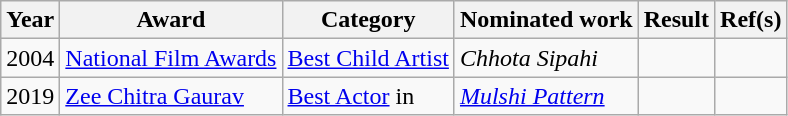<table class="wikitable">
<tr>
<th>Year</th>
<th>Award</th>
<th>Category</th>
<th>Nominated work</th>
<th>Result</th>
<th>Ref(s)</th>
</tr>
<tr>
<td>2004</td>
<td><a href='#'>National Film Awards</a></td>
<td><a href='#'>Best Child Artist</a></td>
<td><em>Chhota Sipahi</em></td>
<td></td>
<td></td>
</tr>
<tr>
<td>2019</td>
<td><a href='#'>Zee Chitra Gaurav</a></td>
<td><a href='#'>Best Actor</a> in</td>
<td><em><a href='#'>Mulshi Pattern</a></em></td>
<td></td>
<td></td>
</tr>
</table>
